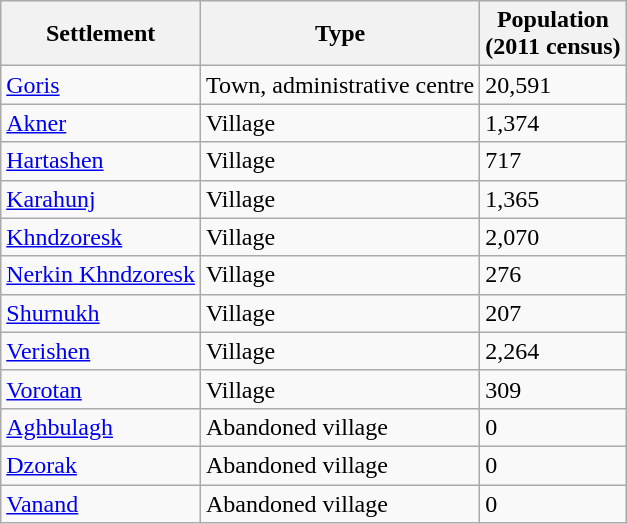<table class="wikitable sortable">
<tr>
<th>Settlement</th>
<th>Type</th>
<th>Population<br>(2011 census)</th>
</tr>
<tr>
<td><a href='#'>Goris</a></td>
<td>Town, administrative centre</td>
<td>20,591</td>
</tr>
<tr>
<td><a href='#'>Akner</a></td>
<td>Village</td>
<td>1,374</td>
</tr>
<tr>
<td><a href='#'>Hartashen</a></td>
<td>Village</td>
<td>717</td>
</tr>
<tr>
<td><a href='#'>Karahunj</a></td>
<td>Village</td>
<td>1,365</td>
</tr>
<tr>
<td><a href='#'>Khndzoresk</a></td>
<td>Village</td>
<td>2,070</td>
</tr>
<tr>
<td><a href='#'>Nerkin Khndzoresk</a></td>
<td>Village</td>
<td>276</td>
</tr>
<tr>
<td><a href='#'>Shurnukh</a></td>
<td>Village</td>
<td>207</td>
</tr>
<tr>
<td><a href='#'>Verishen</a></td>
<td>Village</td>
<td>2,264</td>
</tr>
<tr>
<td><a href='#'>Vorotan</a></td>
<td>Village</td>
<td>309</td>
</tr>
<tr>
<td><a href='#'>Aghbulagh</a></td>
<td>Abandoned village</td>
<td>0</td>
</tr>
<tr>
<td><a href='#'>Dzorak</a></td>
<td>Abandoned village</td>
<td>0</td>
</tr>
<tr>
<td><a href='#'>Vanand</a></td>
<td>Abandoned village</td>
<td>0</td>
</tr>
</table>
